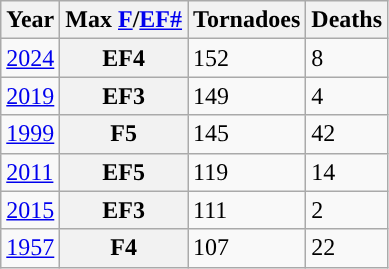<table class="wikitable sortable">
<tr>
<th>Year</th>
<th>Max <a href='#'>F</a>/<a href='#'>EF#</a></th>
<th>Tornadoes</th>
<th>Deaths</th>
</tr>
<tr>
<td><a href='#'>2024</a></td>
<th scope="row" rowspan="1" style="background-color:#">EF4</th>
<td>152</td>
<td>8</td>
</tr>
<tr>
<td><a href='#'>2019</a></td>
<th scope="row" rowspan="1" style="background-color:#">EF3</th>
<td>149</td>
<td>4</td>
</tr>
<tr>
<td><a href='#'>1999</a></td>
<th scope="row" rowspan="1" style="background-color:#">F5</th>
<td>145</td>
<td>42</td>
</tr>
<tr>
<td><a href='#'>2011</a></td>
<th scope="row" rowspan="1" style="background-color:#">EF5</th>
<td>119</td>
<td>14</td>
</tr>
<tr>
<td><a href='#'>2015</a></td>
<th scope="row" rowspan="1" style="background-color:#">EF3</th>
<td>111</td>
<td>2</td>
</tr>
<tr>
<td><a href='#'>1957</a></td>
<th scope="row" rowspan="1" style="background-color:#">F4</th>
<td>107</td>
<td>22</td>
</tr>
</table>
